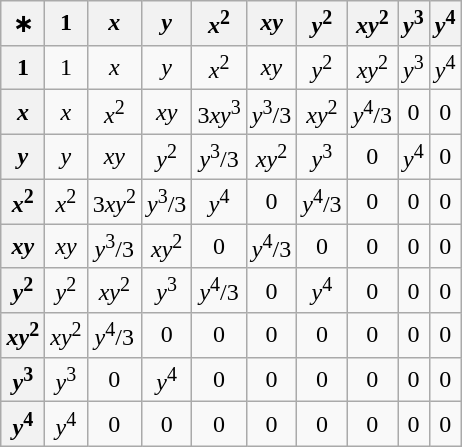<table class="wikitable" style="text-align:center;margin:1em auto;">
<tr>
<th>∗</th>
<th>1</th>
<th><em>x</em></th>
<th><em>y</em></th>
<th><em>x</em><sup>2</sup></th>
<th><em>xy</em></th>
<th><em>y</em><sup>2</sup></th>
<th><em>xy</em><sup>2</sup></th>
<th><em>y</em><sup>3</sup></th>
<th><em>y</em><sup>4</sup></th>
</tr>
<tr>
<th>1</th>
<td>1</td>
<td><em>x</em></td>
<td><em>y</em></td>
<td><em>x</em><sup>2</sup></td>
<td><em>xy</em></td>
<td><em>y</em><sup>2</sup></td>
<td><em>xy</em><sup>2</sup></td>
<td><em>y</em><sup>3</sup></td>
<td><em>y</em><sup>4</sup></td>
</tr>
<tr>
<th><em>x</em></th>
<td><em>x</em></td>
<td><em>x</em><sup>2</sup></td>
<td><em>xy</em></td>
<td>3<em>xy</em><sup>3</sup></td>
<td><em>y</em><sup>3</sup>/3</td>
<td><em>xy</em><sup>2</sup></td>
<td><em>y</em><sup>4</sup>/3</td>
<td>0</td>
<td>0</td>
</tr>
<tr>
<th><em>y</em></th>
<td><em>y</em></td>
<td><em>xy</em></td>
<td><em>y</em><sup>2</sup></td>
<td><em>y</em><sup>3</sup>/3</td>
<td><em>xy</em><sup>2</sup></td>
<td><em>y</em><sup>3</sup></td>
<td>0</td>
<td><em>y</em><sup>4</sup></td>
<td>0</td>
</tr>
<tr>
<th><em>x</em><sup>2</sup></th>
<td><em>x</em><sup>2</sup></td>
<td>3<em>xy</em><sup>2</sup></td>
<td><em>y</em><sup>3</sup>/3</td>
<td><em>y</em><sup>4</sup></td>
<td>0</td>
<td><em>y</em><sup>4</sup>/3</td>
<td>0</td>
<td>0</td>
<td>0</td>
</tr>
<tr>
<th><em>xy</em></th>
<td><em>xy</em></td>
<td><em>y</em><sup>3</sup>/3</td>
<td><em>xy</em><sup>2</sup></td>
<td>0</td>
<td><em>y</em><sup>4</sup>/3</td>
<td>0</td>
<td>0</td>
<td>0</td>
<td>0</td>
</tr>
<tr>
<th><em>y</em><sup>2</sup></th>
<td><em>y</em><sup>2</sup></td>
<td><em>xy</em><sup>2</sup></td>
<td><em>y</em><sup>3</sup></td>
<td><em>y</em><sup>4</sup>/3</td>
<td>0</td>
<td><em>y</em><sup>4</sup></td>
<td>0</td>
<td>0</td>
<td>0</td>
</tr>
<tr>
<th><em>xy</em><sup>2</sup></th>
<td><em>xy</em><sup>2</sup></td>
<td><em>y</em><sup>4</sup>/3</td>
<td>0</td>
<td>0</td>
<td>0</td>
<td>0</td>
<td>0</td>
<td>0</td>
<td>0</td>
</tr>
<tr>
<th><em>y</em><sup>3</sup></th>
<td><em>y</em><sup>3</sup></td>
<td>0</td>
<td><em>y</em><sup>4</sup></td>
<td>0</td>
<td>0</td>
<td>0</td>
<td>0</td>
<td>0</td>
<td>0</td>
</tr>
<tr>
<th><em>y</em><sup>4</sup></th>
<td><em>y</em><sup>4</sup></td>
<td>0</td>
<td>0</td>
<td>0</td>
<td>0</td>
<td>0</td>
<td>0</td>
<td>0</td>
<td>0</td>
</tr>
</table>
